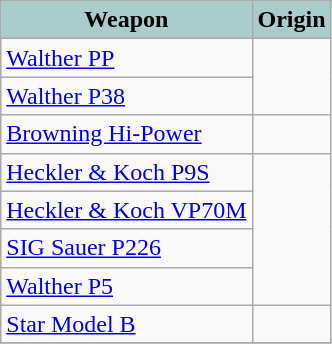<table class="wikitable">
<tr>
<th style="text-align:center; background:#acc;">Weapon</th>
<th style="text-align: center; background:#acc;">Origin</th>
</tr>
<tr>
<td><a href='#'>Walther PP</a></td>
<td rowspan="2"></td>
</tr>
<tr>
<td><a href='#'>Walther P38</a></td>
</tr>
<tr>
<td><a href='#'>Browning Hi-Power</a></td>
<td></td>
</tr>
<tr>
<td><a href='#'>Heckler & Koch P9S</a></td>
<td rowspan="4"></td>
</tr>
<tr>
<td><a href='#'>Heckler & Koch VP70M</a></td>
</tr>
<tr>
<td><a href='#'>SIG Sauer P226</a></td>
</tr>
<tr>
<td><a href='#'>Walther P5</a></td>
</tr>
<tr>
<td><a href='#'>Star Model B</a></td>
<td></td>
</tr>
<tr>
</tr>
</table>
